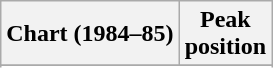<table class="wikitable sortable">
<tr>
<th>Chart (1984–85)</th>
<th>Peak<br>position</th>
</tr>
<tr>
</tr>
<tr>
</tr>
<tr>
</tr>
<tr>
</tr>
<tr>
</tr>
<tr>
</tr>
<tr>
</tr>
<tr>
</tr>
<tr>
</tr>
</table>
